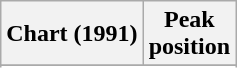<table class="wikitable sortable plainrowheaders" style="text-align:center">
<tr>
<th scope="col">Chart (1991)</th>
<th scope="col">Peak<br>position</th>
</tr>
<tr>
</tr>
<tr>
</tr>
</table>
